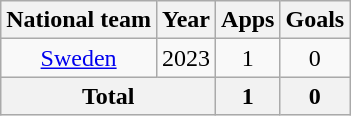<table class="wikitable" style="text-align:center">
<tr>
<th>National team</th>
<th>Year</th>
<th>Apps</th>
<th>Goals</th>
</tr>
<tr>
<td><a href='#'>Sweden</a></td>
<td>2023</td>
<td>1</td>
<td>0</td>
</tr>
<tr>
<th colspan="2">Total</th>
<th>1</th>
<th>0</th>
</tr>
</table>
